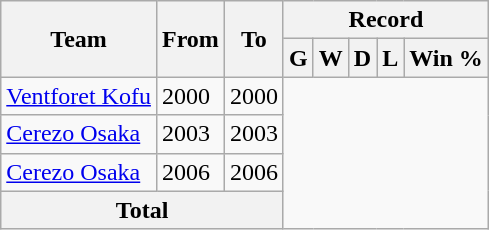<table class="wikitable" style="text-align: center">
<tr>
<th rowspan="2">Team</th>
<th rowspan="2">From</th>
<th rowspan="2">To</th>
<th colspan="5">Record</th>
</tr>
<tr>
<th>G</th>
<th>W</th>
<th>D</th>
<th>L</th>
<th>Win %</th>
</tr>
<tr>
<td align="left"><a href='#'>Ventforet Kofu</a></td>
<td align="left">2000</td>
<td align="left">2000<br></td>
</tr>
<tr>
<td align="left"><a href='#'>Cerezo Osaka</a></td>
<td align="left">2003</td>
<td align="left">2003<br></td>
</tr>
<tr>
<td align="left"><a href='#'>Cerezo Osaka</a></td>
<td align="left">2006</td>
<td align="left">2006<br></td>
</tr>
<tr>
<th colspan="3">Total<br></th>
</tr>
</table>
